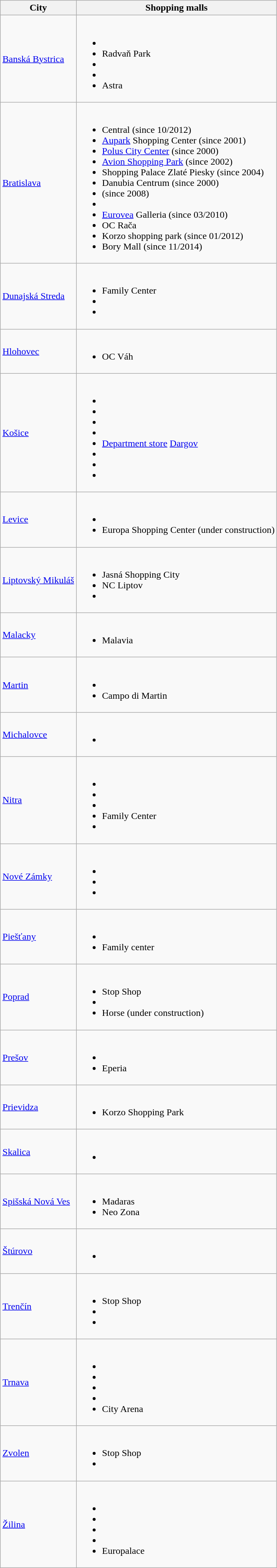<table class="wikitable">
<tr>
<th>City</th>
<th>Shopping malls</th>
</tr>
<tr>
<td><a href='#'>Banská Bystrica</a></td>
<td><br><ul><li></li><li>Radvaň Park</li><li></li><li></li><li>Astra</li></ul></td>
</tr>
<tr>
<td><a href='#'>Bratislava</a></td>
<td><br><ul><li>Central (since 10/2012)</li><li><a href='#'>Aupark</a> Shopping Center (since 2001)</li><li><a href='#'>Polus City Center</a> (since 2000)</li><li><a href='#'>Avion Shopping Park</a> (since 2002)</li><li>Shopping Palace Zlaté Piesky (since 2004)</li><li>Danubia Centrum (since 2000)</li><li> (since 2008)</li><li></li><li><a href='#'>Eurovea</a> Galleria (since 03/2010)</li><li>OC Rača</li><li>Korzo shopping park (since 01/2012)</li><li>Bory Mall (since 11/2014)</li></ul></td>
</tr>
<tr>
<td><a href='#'>Dunajská Streda</a></td>
<td><br><ul><li>Family Center</li><li></li><li></li></ul></td>
</tr>
<tr>
<td><a href='#'>Hlohovec</a></td>
<td><br><ul><li>OC Váh</li></ul></td>
</tr>
<tr>
<td><a href='#'>Košice</a></td>
<td><br><ul><li></li><li></li><li></li><li></li><li><a href='#'>Department store</a> <a href='#'>Dargov</a></li><li></li><li></li><li></li></ul></td>
</tr>
<tr>
<td><a href='#'>Levice</a></td>
<td><br><ul><li></li><li>Europa Shopping Center (under construction)</li></ul></td>
</tr>
<tr>
<td><a href='#'>Liptovský Mikuláš</a></td>
<td><br><ul><li>Jasná Shopping City</li><li>NC Liptov</li><li></li></ul></td>
</tr>
<tr>
<td><a href='#'>Malacky</a></td>
<td><br><ul><li>Malavia</li></ul></td>
</tr>
<tr>
<td><a href='#'>Martin</a></td>
<td><br><ul><li></li><li>Campo di Martin</li></ul></td>
</tr>
<tr>
<td><a href='#'>Michalovce</a></td>
<td><br><ul><li></li></ul></td>
</tr>
<tr>
<td><a href='#'>Nitra</a></td>
<td><br><ul><li></li><li></li><li></li><li>Family Center</li><li></li></ul></td>
</tr>
<tr>
<td><a href='#'>Nové Zámky</a></td>
<td><br><ul><li></li><li></li><li></li></ul></td>
</tr>
<tr>
<td><a href='#'>Piešťany</a></td>
<td><br><ul><li></li><li>Family center</li></ul></td>
</tr>
<tr>
<td><a href='#'>Poprad</a></td>
<td><br><ul><li>Stop Shop</li><li></li><li>Horse (under construction)</li></ul></td>
</tr>
<tr>
<td><a href='#'>Prešov</a></td>
<td><br><ul><li></li><li>Eperia</li></ul></td>
</tr>
<tr>
<td><a href='#'>Prievidza</a></td>
<td><br><ul><li>Korzo Shopping Park</li></ul></td>
</tr>
<tr>
<td><a href='#'>Skalica</a></td>
<td><br><ul><li></li></ul></td>
</tr>
<tr>
<td><a href='#'>Spišská Nová Ves</a></td>
<td><br><ul><li>Madaras</li><li>Neo Zona</li></ul></td>
</tr>
<tr>
<td><a href='#'>Štúrovo</a></td>
<td><br><ul><li></li></ul></td>
</tr>
<tr>
<td><a href='#'>Trenčín</a></td>
<td><br><ul><li>Stop Shop</li><li></li><li></li></ul></td>
</tr>
<tr>
<td><a href='#'>Trnava</a></td>
<td><br><ul><li></li><li></li><li></li><li></li><li>City Arena</li></ul></td>
</tr>
<tr>
<td><a href='#'>Zvolen</a></td>
<td><br><ul><li>Stop Shop</li><li></li></ul></td>
</tr>
<tr>
<td><a href='#'>Žilina</a></td>
<td><br><ul><li></li><li></li><li></li><li></li><li>Europalace</li></ul></td>
</tr>
</table>
